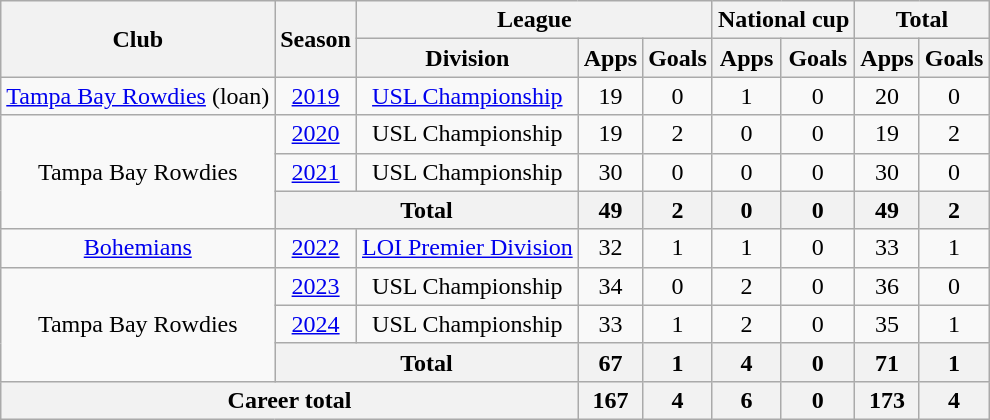<table class="wikitable" style="text-align: center;">
<tr>
<th rowspan="2">Club</th>
<th rowspan="2">Season</th>
<th colspan="3">League</th>
<th colspan="2">National cup</th>
<th colspan="2">Total</th>
</tr>
<tr>
<th>Division</th>
<th>Apps</th>
<th>Goals</th>
<th>Apps</th>
<th>Goals</th>
<th>Apps</th>
<th>Goals</th>
</tr>
<tr>
<td><a href='#'>Tampa Bay Rowdies</a> (loan)</td>
<td><a href='#'>2019</a></td>
<td><a href='#'>USL Championship</a></td>
<td>19</td>
<td>0</td>
<td>1</td>
<td>0</td>
<td>20</td>
<td>0</td>
</tr>
<tr>
<td rowspan="3">Tampa Bay Rowdies</td>
<td><a href='#'>2020</a></td>
<td>USL Championship</td>
<td>19</td>
<td>2</td>
<td>0</td>
<td>0</td>
<td>19</td>
<td>2</td>
</tr>
<tr>
<td><a href='#'>2021</a></td>
<td>USL Championship</td>
<td>30</td>
<td>0</td>
<td>0</td>
<td>0</td>
<td>30</td>
<td>0</td>
</tr>
<tr>
<th colspan="2">Total</th>
<th>49</th>
<th>2</th>
<th>0</th>
<th>0</th>
<th>49</th>
<th>2</th>
</tr>
<tr>
<td><a href='#'>Bohemians</a></td>
<td><a href='#'>2022</a></td>
<td><a href='#'>LOI Premier Division</a></td>
<td>32</td>
<td>1</td>
<td>1</td>
<td>0</td>
<td>33</td>
<td>1</td>
</tr>
<tr>
<td rowspan="3">Tampa Bay Rowdies</td>
<td><a href='#'>2023</a></td>
<td>USL Championship</td>
<td>34</td>
<td>0</td>
<td>2</td>
<td>0</td>
<td>36</td>
<td>0</td>
</tr>
<tr>
<td><a href='#'>2024</a></td>
<td>USL Championship</td>
<td>33</td>
<td>1</td>
<td>2</td>
<td>0</td>
<td>35</td>
<td>1</td>
</tr>
<tr>
<th colspan="2">Total</th>
<th>67</th>
<th>1</th>
<th>4</th>
<th>0</th>
<th>71</th>
<th>1</th>
</tr>
<tr>
<th colspan="3">Career total</th>
<th>167</th>
<th>4</th>
<th>6</th>
<th>0</th>
<th>173</th>
<th>4</th>
</tr>
</table>
